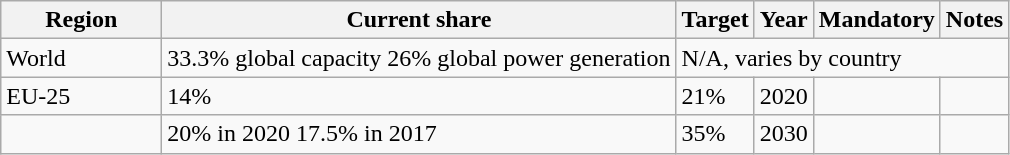<table class="wikitable sortable">
<tr>
<th width="100">Region</th>
<th>Current share</th>
<th>Target</th>
<th>Year</th>
<th>Mandatory</th>
<th>Notes</th>
</tr>
<tr>
<td>World</td>
<td>33.3% global capacity 26% global power generation</td>
<td colspan="4">N/A, varies by country</td>
</tr>
<tr>
<td>EU-25</td>
<td>14%</td>
<td>21%</td>
<td>2020</td>
<td></td>
<td></td>
</tr>
<tr>
<td></td>
<td>20% in 2020 17.5% in 2017</td>
<td>35%</td>
<td>2030</td>
<td></td>
<td></td>
</tr>
</table>
